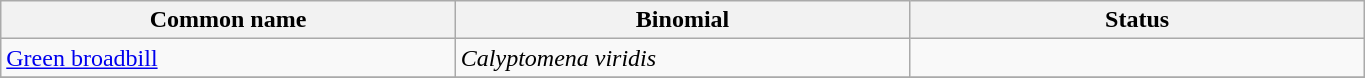<table width=72% class="wikitable">
<tr>
<th width=24%>Common name</th>
<th width=24%>Binomial</th>
<th width=24%>Status</th>
</tr>
<tr>
<td><a href='#'>Green broadbill</a></td>
<td><em>Calyptomena viridis</em></td>
<td></td>
</tr>
<tr>
</tr>
</table>
